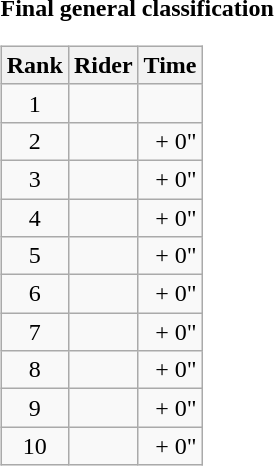<table>
<tr>
<td><strong>Final general classification</strong><br><table class="wikitable">
<tr>
<th scope="col">Rank</th>
<th scope="col">Rider</th>
<th scope="col">Time</th>
</tr>
<tr>
<td style="text-align:center;">1</td>
<td></td>
<td style="text-align:right;"></td>
</tr>
<tr>
<td style="text-align:center;">2</td>
<td></td>
<td style="text-align:right;">+ 0"</td>
</tr>
<tr>
<td style="text-align:center;">3</td>
<td></td>
<td style="text-align:right;">+ 0"</td>
</tr>
<tr>
<td style="text-align:center;">4</td>
<td></td>
<td style="text-align:right;">+ 0"</td>
</tr>
<tr>
<td style="text-align:center;">5</td>
<td></td>
<td style="text-align:right;">+ 0"</td>
</tr>
<tr>
<td style="text-align:center;">6</td>
<td></td>
<td style="text-align:right;">+ 0"</td>
</tr>
<tr>
<td style="text-align:center;">7</td>
<td></td>
<td style="text-align:right;">+ 0"</td>
</tr>
<tr>
<td style="text-align:center;">8</td>
<td></td>
<td style="text-align:right;">+ 0"</td>
</tr>
<tr>
<td style="text-align:center;">9</td>
<td></td>
<td style="text-align:right;">+ 0"</td>
</tr>
<tr>
<td style="text-align:center;">10</td>
<td></td>
<td style="text-align:right;">+ 0"</td>
</tr>
</table>
</td>
</tr>
</table>
